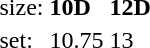<table style="margin-left:40px;">
<tr>
<td>size:</td>
<td><strong>10D</strong></td>
<td><strong>12D</strong></td>
</tr>
<tr>
<td>set:</td>
<td>10.75</td>
<td>13</td>
</tr>
</table>
